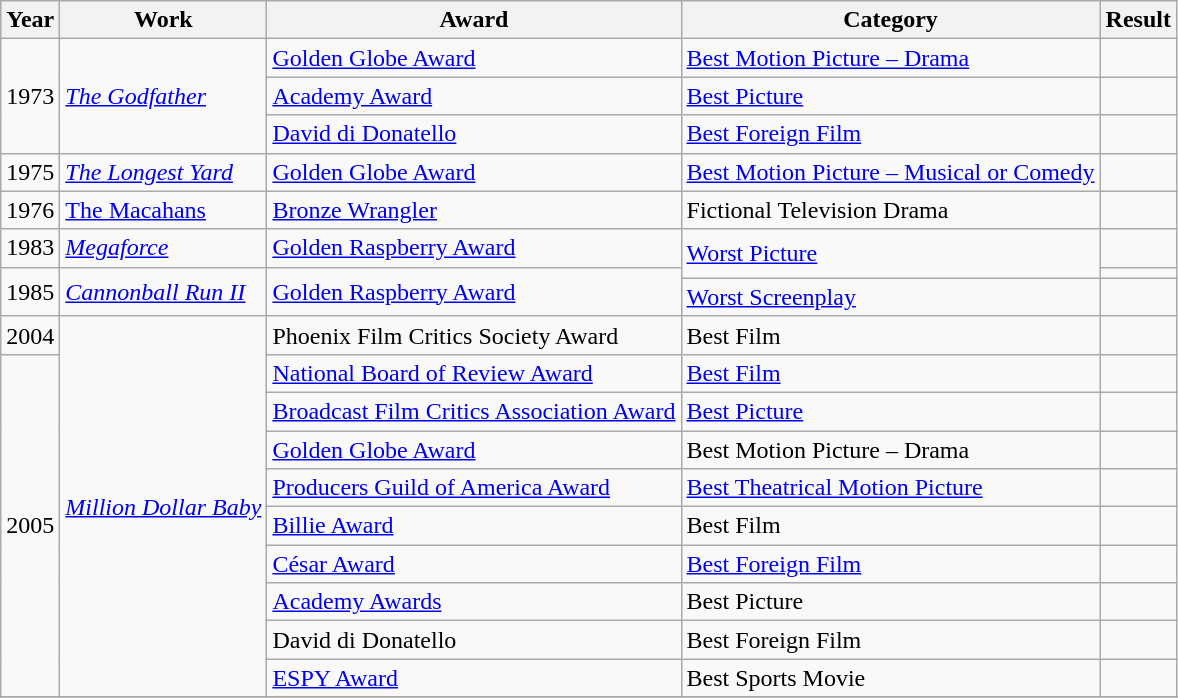<table class="wikitable">
<tr align="center">
<th>Year</th>
<th>Work</th>
<th>Award</th>
<th>Category</th>
<th>Result</th>
</tr>
<tr>
<td rowspan=3>1973</td>
<td rowspan=3><em><a href='#'>The Godfather</a></em></td>
<td><a href='#'>Golden Globe Award</a></td>
<td><a href='#'>Best Motion Picture – Drama</a></td>
<td></td>
</tr>
<tr>
<td><a href='#'>Academy Award</a></td>
<td><a href='#'>Best Picture</a></td>
<td></td>
</tr>
<tr>
<td><a href='#'>David di Donatello</a></td>
<td><a href='#'>Best Foreign Film</a></td>
<td></td>
</tr>
<tr>
<td>1975</td>
<td><em><a href='#'>The Longest Yard</a></em></td>
<td><a href='#'>Golden Globe Award</a></td>
<td><a href='#'>Best Motion Picture – Musical or Comedy</a></td>
<td></td>
</tr>
<tr>
<td>1976</td>
<td><a href='#'>The Macahans</a></td>
<td><a href='#'>Bronze Wrangler</a></td>
<td>Fictional Television Drama</td>
<td></td>
</tr>
<tr>
<td>1983</td>
<td><em><a href='#'>Megaforce</a></em></td>
<td><a href='#'>Golden Raspberry Award</a></td>
<td rowspan=2><a href='#'>Worst Picture</a></td>
<td></td>
</tr>
<tr>
<td rowspan=2>1985</td>
<td rowspan=2><em><a href='#'>Cannonball Run II</a></em></td>
<td rowspan=2><a href='#'>Golden Raspberry Award</a></td>
<td></td>
</tr>
<tr>
<td><a href='#'>Worst Screenplay</a></td>
<td></td>
</tr>
<tr>
<td>2004</td>
<td rowspan=10><em><a href='#'>Million Dollar Baby</a></em></td>
<td>Phoenix Film Critics Society Award</td>
<td>Best Film</td>
<td></td>
</tr>
<tr>
<td rowspan=9>2005</td>
<td><a href='#'>National Board of Review Award</a></td>
<td><a href='#'>Best Film</a></td>
<td></td>
</tr>
<tr>
<td><a href='#'>Broadcast Film Critics Association Award</a></td>
<td><a href='#'>Best Picture</a></td>
<td></td>
</tr>
<tr>
<td><a href='#'>Golden Globe Award</a></td>
<td>Best Motion Picture – Drama</td>
<td></td>
</tr>
<tr>
<td><a href='#'>Producers Guild of America Award</a></td>
<td><a href='#'>Best Theatrical Motion Picture</a></td>
<td></td>
</tr>
<tr>
<td><a href='#'>Billie Award</a></td>
<td>Best Film</td>
<td></td>
</tr>
<tr>
<td><a href='#'>César Award</a></td>
<td><a href='#'>Best Foreign Film</a></td>
<td></td>
</tr>
<tr>
<td><a href='#'>Academy Awards</a></td>
<td>Best Picture</td>
<td></td>
</tr>
<tr>
<td>David di Donatello</td>
<td>Best Foreign Film</td>
<td></td>
</tr>
<tr>
<td><a href='#'>ESPY Award</a></td>
<td>Best Sports Movie</td>
<td></td>
</tr>
<tr>
</tr>
</table>
